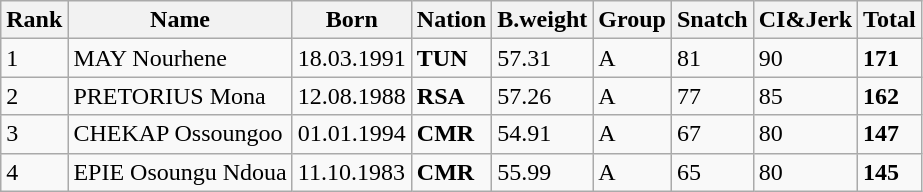<table class="wikitable">
<tr>
<th>Rank</th>
<th>Name</th>
<th>Born</th>
<th>Nation</th>
<th>B.weight</th>
<th>Group</th>
<th>Snatch</th>
<th>CI&Jerk</th>
<th>Total</th>
</tr>
<tr>
<td>1</td>
<td>MAY Nourhene</td>
<td>18.03.1991</td>
<td><strong>TUN</strong></td>
<td>57.31</td>
<td>A</td>
<td>81</td>
<td>90</td>
<td><strong>171</strong></td>
</tr>
<tr>
<td>2</td>
<td>PRETORIUS Mona</td>
<td>12.08.1988</td>
<td><strong>RSA</strong></td>
<td>57.26</td>
<td>A</td>
<td>77</td>
<td>85</td>
<td><strong>162</strong></td>
</tr>
<tr>
<td>3</td>
<td>CHEKAP Ossoungoo</td>
<td>01.01.1994</td>
<td><strong>CMR</strong></td>
<td>54.91</td>
<td>A</td>
<td>67</td>
<td>80</td>
<td><strong>147</strong></td>
</tr>
<tr>
<td>4</td>
<td>EPIE Osoungu Ndoua</td>
<td>11.10.1983</td>
<td><strong>CMR</strong></td>
<td>55.99</td>
<td>A</td>
<td>65</td>
<td>80</td>
<td><strong>145</strong></td>
</tr>
</table>
